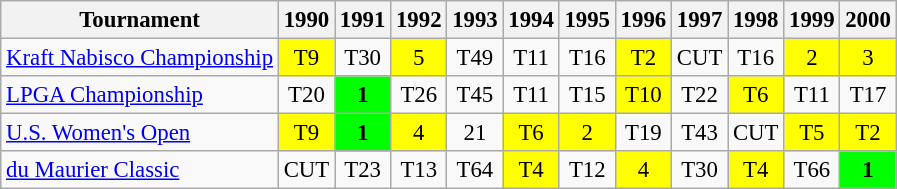<table class="wikitable" style="font-size:95%;text-align:center;">
<tr>
<th>Tournament</th>
<th>1990</th>
<th>1991</th>
<th>1992</th>
<th>1993</th>
<th>1994</th>
<th>1995</th>
<th>1996</th>
<th>1997</th>
<th>1998</th>
<th>1999</th>
<th>2000</th>
</tr>
<tr>
<td align=left><a href='#'>Kraft Nabisco Championship</a></td>
<td style="background:yellow;">T9</td>
<td>T30</td>
<td style="background:yellow;">5</td>
<td>T49</td>
<td>T11</td>
<td>T16</td>
<td style="background:yellow;">T2</td>
<td>CUT</td>
<td>T16</td>
<td style="background:yellow;">2</td>
<td style="background:yellow;">3</td>
</tr>
<tr>
<td align=left><a href='#'>LPGA Championship</a></td>
<td>T20</td>
<td style="background:lime;"><strong>1</strong></td>
<td>T26</td>
<td>T45</td>
<td>T11</td>
<td>T15</td>
<td style="background:yellow;">T10</td>
<td>T22</td>
<td style="background:yellow;">T6</td>
<td>T11</td>
<td>T17</td>
</tr>
<tr>
<td align=left><a href='#'>U.S. Women's Open</a></td>
<td style="background:yellow;">T9</td>
<td style="background:lime;"><strong>1</strong></td>
<td style="background:yellow;">4</td>
<td>21</td>
<td style="background:yellow;">T6</td>
<td style="background:yellow;">2</td>
<td>T19</td>
<td>T43</td>
<td>CUT</td>
<td style="background:yellow;">T5</td>
<td style="background:yellow;">T2</td>
</tr>
<tr>
<td align=left><a href='#'>du Maurier Classic</a></td>
<td>CUT</td>
<td>T23</td>
<td>T13</td>
<td>T64</td>
<td style="background:yellow;">T4</td>
<td>T12</td>
<td style="background:yellow;">4</td>
<td>T30</td>
<td style="background:yellow;">T4</td>
<td>T66</td>
<td style="background:lime;"><strong>1</strong></td>
</tr>
</table>
